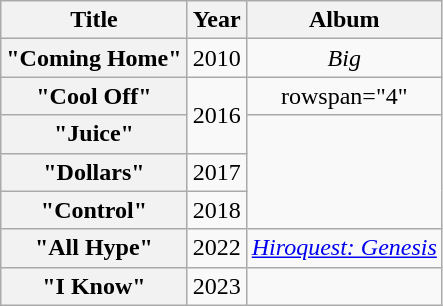<table class="wikitable plainrowheaders" style="text-align:center">
<tr>
<th>Title</th>
<th>Year</th>
<th>Album</th>
</tr>
<tr>
<th scope="row">"Coming Home"<br></th>
<td>2010</td>
<td><em>Big</em></td>
</tr>
<tr>
<th scope="row">"Cool Off"<br></th>
<td rowspan="2">2016</td>
<td>rowspan="4" </td>
</tr>
<tr>
<th scope="row">"Juice"<br></th>
</tr>
<tr>
<th scope="row">"Dollars"<br></th>
<td>2017</td>
</tr>
<tr>
<th scope="row">"Control"<br></th>
<td>2018</td>
</tr>
<tr>
<th scope="row">"All Hype"<br></th>
<td>2022</td>
<td><em><a href='#'>Hiroquest: Genesis</a></em></td>
</tr>
<tr>
<th scope="row">"I Know"<br></th>
<td>2023</td>
<td></td>
</tr>
</table>
